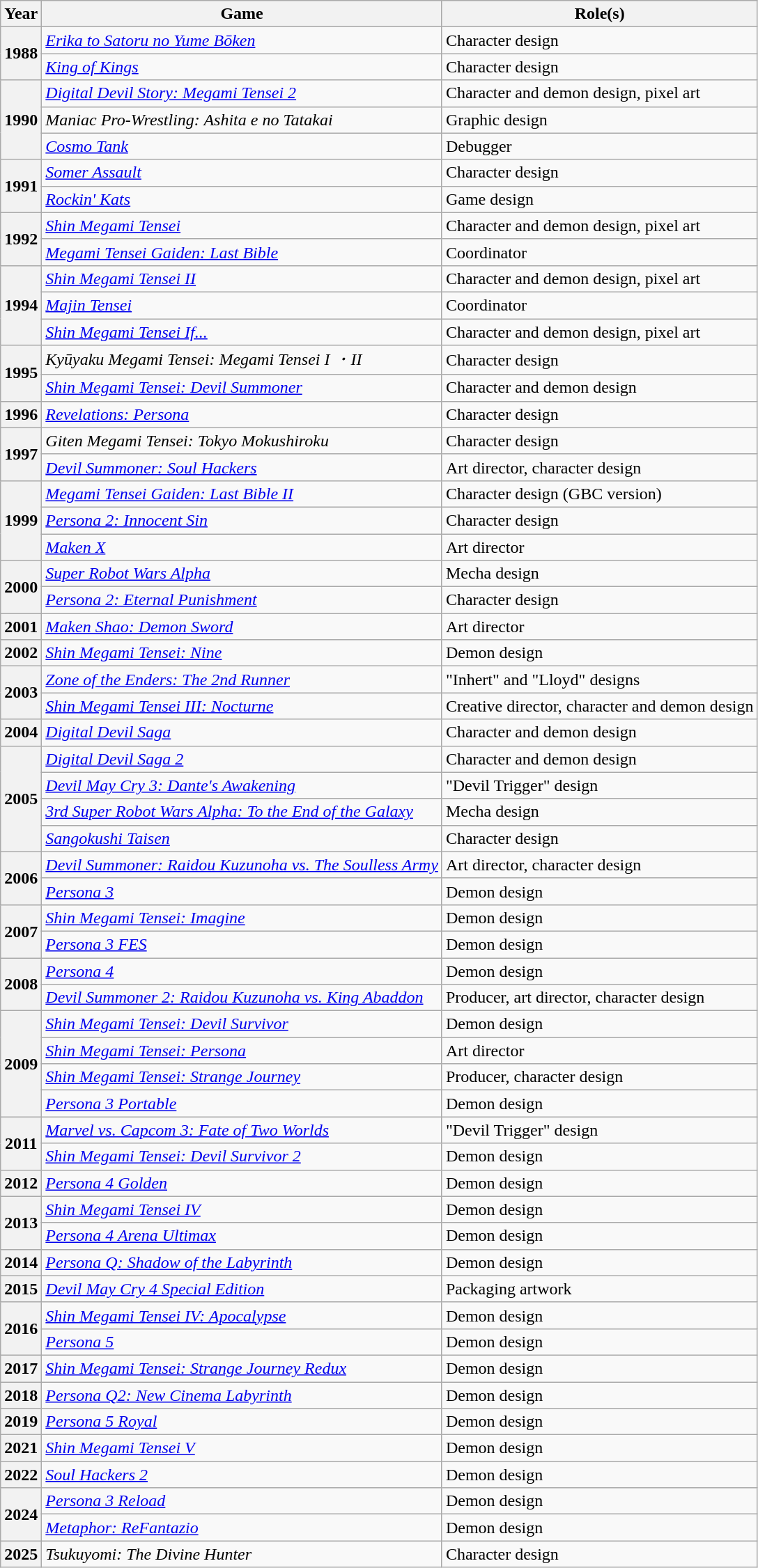<table class="wikitable sortable">
<tr>
<th>Year</th>
<th>Game</th>
<th>Role(s)</th>
</tr>
<tr>
<th Scope=row rowspan="2">1988</th>
<td><em><a href='#'>Erika to Satoru no Yume Bōken</a></em></td>
<td>Character design</td>
</tr>
<tr>
<td><em><a href='#'>King of Kings</a></em></td>
<td>Character design</td>
</tr>
<tr>
<th rowspan="3" scope="row">1990</th>
<td><em><a href='#'>Digital Devil Story: Megami Tensei 2</a></em></td>
<td>Character and demon design, pixel art</td>
</tr>
<tr>
<td><em>Maniac Pro-Wrestling: Ashita e no Tatakai</em></td>
<td>Graphic design</td>
</tr>
<tr>
<td><em><a href='#'>Cosmo Tank</a></em></td>
<td>Debugger</td>
</tr>
<tr>
<th rowspan="2" scope="row">1991</th>
<td><em><a href='#'>Somer Assault</a></em></td>
<td>Character design</td>
</tr>
<tr>
<td><em><a href='#'>Rockin' Kats</a></em></td>
<td>Game design</td>
</tr>
<tr>
<th rowspan="2" scope="row">1992</th>
<td><em><a href='#'>Shin Megami Tensei</a></em></td>
<td>Character and demon design, pixel art</td>
</tr>
<tr>
<td><em><a href='#'>Megami Tensei Gaiden: Last Bible</a></em></td>
<td>Coordinator</td>
</tr>
<tr>
<th Scope=row rowspan="3">1994</th>
<td><em><a href='#'>Shin Megami Tensei II</a></em></td>
<td>Character and demon design, pixel art</td>
</tr>
<tr>
<td><em><a href='#'>Majin Tensei</a></em></td>
<td>Coordinator</td>
</tr>
<tr>
<td><em><a href='#'>Shin Megami Tensei If...</a></em></td>
<td>Character and demon design, pixel art</td>
</tr>
<tr>
<th Scope=row rowspan="2">1995</th>
<td><em>Kyūyaku Megami Tensei: Megami Tensei I ・II</em></td>
<td>Character design</td>
</tr>
<tr>
<td><em><a href='#'>Shin Megami Tensei: Devil Summoner</a></em></td>
<td>Character and demon design</td>
</tr>
<tr>
<th Scope=row>1996</th>
<td><em><a href='#'>Revelations: Persona</a></em></td>
<td>Character design</td>
</tr>
<tr>
<th Scope=row rowspan="2">1997</th>
<td><em>Giten Megami Tensei: Tokyo Mokushiroku</em></td>
<td>Character design</td>
</tr>
<tr>
<td><em><a href='#'>Devil Summoner: Soul Hackers</a></em></td>
<td>Art director, character design</td>
</tr>
<tr>
<th rowspan="3" scope="row">1999</th>
<td><em><a href='#'>Megami Tensei Gaiden: Last Bible II</a></em></td>
<td>Character design (GBC version)</td>
</tr>
<tr>
<td><em><a href='#'>Persona 2: Innocent Sin</a></em></td>
<td>Character design</td>
</tr>
<tr>
<td><em><a href='#'>Maken X</a></em></td>
<td>Art director</td>
</tr>
<tr>
<th rowspan="2" scope="row">2000</th>
<td><em><a href='#'>Super Robot Wars Alpha</a></em></td>
<td>Mecha design</td>
</tr>
<tr>
<td><em><a href='#'>Persona 2: Eternal Punishment</a></em></td>
<td>Character design</td>
</tr>
<tr>
<th scope="row">2001</th>
<td><em><a href='#'>Maken Shao: Demon Sword</a></em></td>
<td>Art director</td>
</tr>
<tr>
<th scope="row">2002</th>
<td><em><a href='#'>Shin Megami Tensei: Nine</a></em></td>
<td>Demon design</td>
</tr>
<tr>
<th rowspan="2" scope="row">2003</th>
<td><em><a href='#'>Zone of the Enders: The 2nd Runner</a></em></td>
<td>"Inhert" and "Lloyd" designs</td>
</tr>
<tr>
<td><em><a href='#'>Shin Megami Tensei III: Nocturne</a></em></td>
<td>Creative director, character and demon design</td>
</tr>
<tr>
<th scope="row">2004</th>
<td><em><a href='#'>Digital Devil Saga</a></em></td>
<td>Character and demon design</td>
</tr>
<tr>
<th Scope=row rowspan="4">2005</th>
<td><em><a href='#'>Digital Devil Saga 2</a></em></td>
<td>Character and demon design</td>
</tr>
<tr>
<td><em><a href='#'>Devil May Cry 3: Dante's Awakening</a></em></td>
<td>"Devil Trigger" design</td>
</tr>
<tr>
<td><em><a href='#'>3rd Super Robot Wars Alpha: To the End of the Galaxy</a></em></td>
<td>Mecha design</td>
</tr>
<tr>
<td><em><a href='#'>Sangokushi Taisen</a></em></td>
<td>Character design</td>
</tr>
<tr>
<th Scope=row rowspan="2">2006</th>
<td><em><a href='#'>Devil Summoner: Raidou Kuzunoha vs. The Soulless Army</a></em></td>
<td>Art director, character design</td>
</tr>
<tr>
<td><em><a href='#'>Persona 3</a></em></td>
<td>Demon design</td>
</tr>
<tr>
<th Scope=row rowspan="2">2007</th>
<td><em><a href='#'>Shin Megami Tensei: Imagine</a></em></td>
<td>Demon design</td>
</tr>
<tr>
<td><em><a href='#'>Persona 3 FES</a></em></td>
<td>Demon design</td>
</tr>
<tr>
<th Scope=row rowspan="2">2008</th>
<td><em><a href='#'>Persona 4</a></em></td>
<td>Demon design</td>
</tr>
<tr>
<td><em><a href='#'>Devil Summoner 2: Raidou Kuzunoha vs. King Abaddon</a></em></td>
<td>Producer, art director, character design</td>
</tr>
<tr>
<th Scope=row rowspan="4">2009</th>
<td><em><a href='#'>Shin Megami Tensei: Devil Survivor</a></em></td>
<td>Demon design</td>
</tr>
<tr>
<td><em><a href='#'>Shin Megami Tensei: Persona</a></em></td>
<td>Art director</td>
</tr>
<tr>
<td><em><a href='#'>Shin Megami Tensei: Strange Journey</a></em></td>
<td>Producer, character design</td>
</tr>
<tr>
<td><em><a href='#'>Persona 3 Portable</a></em></td>
<td>Demon design</td>
</tr>
<tr>
<th rowspan="2" scope="row">2011</th>
<td><em><a href='#'>Marvel vs. Capcom 3: Fate of Two Worlds</a></em></td>
<td>"Devil Trigger" design</td>
</tr>
<tr>
<td><em><a href='#'>Shin Megami Tensei: Devil Survivor 2</a></em></td>
<td>Demon design</td>
</tr>
<tr>
<th scope="row">2012</th>
<td><em><a href='#'>Persona 4 Golden</a></em></td>
<td>Demon design</td>
</tr>
<tr>
<th rowspan="2" scope="row">2013</th>
<td><em><a href='#'>Shin Megami Tensei IV</a></em></td>
<td>Demon design</td>
</tr>
<tr>
<td><em><a href='#'>Persona 4 Arena Ultimax</a></em></td>
<td>Demon design</td>
</tr>
<tr>
<th scope="row">2014</th>
<td><em><a href='#'>Persona Q: Shadow of the Labyrinth</a></em></td>
<td>Demon design</td>
</tr>
<tr>
<th Scope=row>2015</th>
<td><em><a href='#'>Devil May Cry 4 Special Edition</a></em></td>
<td>Packaging artwork</td>
</tr>
<tr>
<th Scope=row rowspan="2">2016</th>
<td><em><a href='#'>Shin Megami Tensei IV: Apocalypse</a></em></td>
<td>Demon design</td>
</tr>
<tr>
<td><em><a href='#'>Persona 5</a></em></td>
<td>Demon design</td>
</tr>
<tr>
<th scope="row">2017</th>
<td><em><a href='#'>Shin Megami Tensei: Strange Journey Redux</a></em></td>
<td>Demon design</td>
</tr>
<tr>
<th scope="row">2018</th>
<td><em><a href='#'>Persona Q2: New Cinema Labyrinth</a></em></td>
<td>Demon design</td>
</tr>
<tr>
<th scope="row">2019</th>
<td><em><a href='#'>Persona 5 Royal</a></em></td>
<td>Demon design</td>
</tr>
<tr>
<th scope="row">2021</th>
<td><em><a href='#'>Shin Megami Tensei V</a></em></td>
<td>Demon design</td>
</tr>
<tr>
<th scope="row">2022</th>
<td><em><a href='#'>Soul Hackers 2</a></em></td>
<td>Demon design</td>
</tr>
<tr>
<th rowspan="2" scope="row">2024</th>
<td><em><a href='#'>Persona 3 Reload</a></em></td>
<td>Demon design</td>
</tr>
<tr>
<td><em><a href='#'>Metaphor: ReFantazio</a></em></td>
<td>Demon design</td>
</tr>
<tr>
<th scope="row">2025</th>
<td><em>Tsukuyomi: The Divine Hunter</em></td>
<td>Character design</td>
</tr>
</table>
